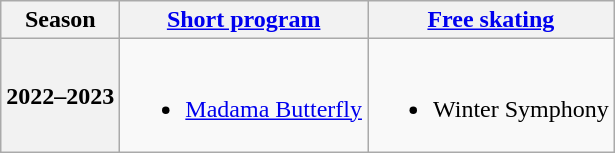<table class=wikitable style=text-align:center>
<tr>
<th>Season</th>
<th><a href='#'>Short program</a></th>
<th><a href='#'>Free skating</a></th>
</tr>
<tr>
<th>2022–2023 <br> </th>
<td><br><ul><li><a href='#'>Madama Butterfly</a> <br> </li></ul></td>
<td><br><ul><li>Winter Symphony <br> </li></ul></td>
</tr>
</table>
